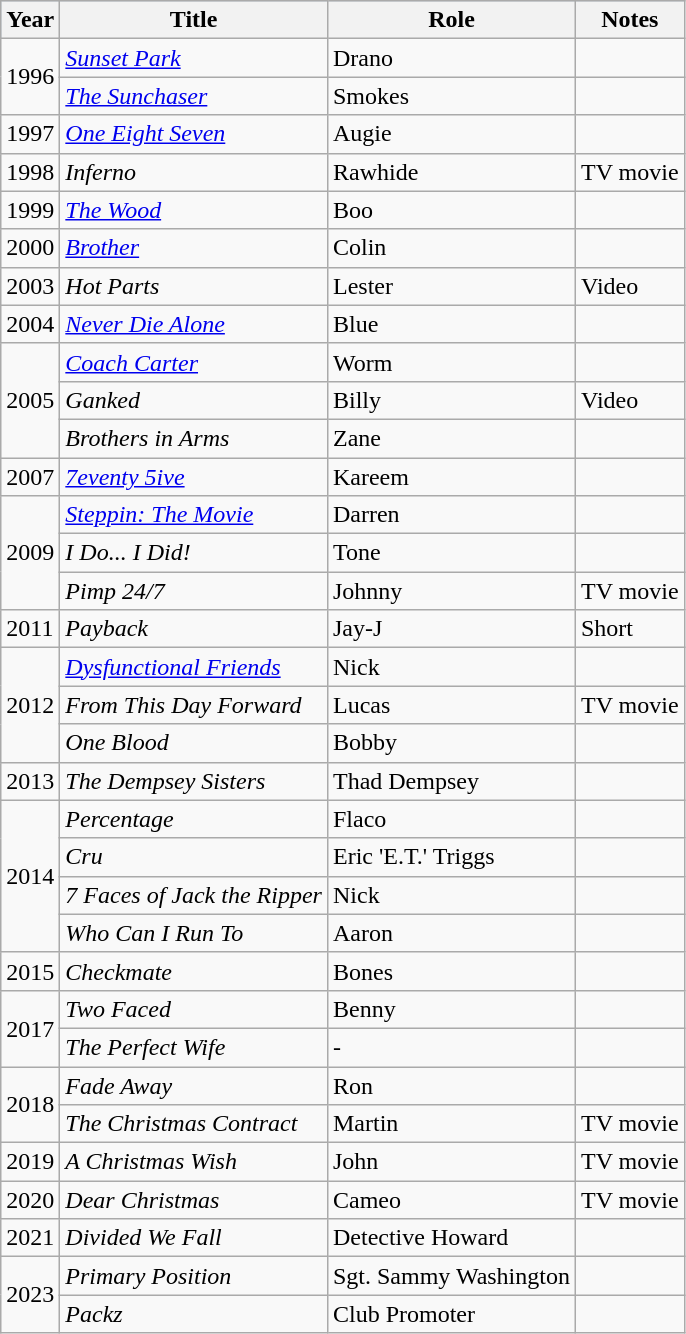<table class="wikitable">
<tr style="background:#b0c4de; text-align:center;">
<th>Year</th>
<th>Title</th>
<th>Role</th>
<th>Notes</th>
</tr>
<tr>
<td rowspan=2>1996</td>
<td><em><a href='#'>Sunset Park</a></em></td>
<td>Drano</td>
<td></td>
</tr>
<tr>
<td><em><a href='#'>The Sunchaser</a></em></td>
<td>Smokes</td>
<td></td>
</tr>
<tr>
<td>1997</td>
<td><em><a href='#'>One Eight Seven</a></em></td>
<td>Augie</td>
<td></td>
</tr>
<tr>
<td>1998</td>
<td><em>Inferno</em></td>
<td>Rawhide</td>
<td>TV movie</td>
</tr>
<tr>
<td>1999</td>
<td><em><a href='#'>The Wood</a></em></td>
<td>Boo</td>
<td></td>
</tr>
<tr>
<td>2000</td>
<td><em><a href='#'>Brother</a></em></td>
<td>Colin</td>
<td></td>
</tr>
<tr>
<td>2003</td>
<td><em>Hot Parts</em></td>
<td>Lester</td>
<td>Video</td>
</tr>
<tr>
<td>2004</td>
<td><em><a href='#'>Never Die Alone</a></em></td>
<td>Blue</td>
<td></td>
</tr>
<tr>
<td rowspan="3">2005</td>
<td><em><a href='#'>Coach Carter</a></em></td>
<td>Worm</td>
<td></td>
</tr>
<tr>
<td><em>Ganked</em></td>
<td>Billy</td>
<td>Video</td>
</tr>
<tr>
<td><em>Brothers in Arms</em></td>
<td>Zane</td>
<td></td>
</tr>
<tr>
<td>2007</td>
<td><em><a href='#'>7eventy 5ive</a></em></td>
<td>Kareem</td>
<td></td>
</tr>
<tr>
<td rowspan="3">2009</td>
<td><em><a href='#'>Steppin: The Movie</a></em></td>
<td>Darren</td>
<td></td>
</tr>
<tr>
<td><em>I Do... I Did!</em></td>
<td>Tone</td>
<td></td>
</tr>
<tr>
<td><em>Pimp 24/7</em></td>
<td>Johnny</td>
<td>TV movie</td>
</tr>
<tr>
<td>2011</td>
<td><em>Payback</em></td>
<td>Jay-J</td>
<td>Short</td>
</tr>
<tr>
<td rowspan="3">2012</td>
<td><em><a href='#'>Dysfunctional Friends</a></em></td>
<td>Nick</td>
<td></td>
</tr>
<tr>
<td><em>From This Day Forward</em></td>
<td>Lucas</td>
<td>TV movie</td>
</tr>
<tr>
<td><em>One Blood</em></td>
<td>Bobby</td>
<td></td>
</tr>
<tr>
<td>2013</td>
<td><em>The Dempsey Sisters</em></td>
<td>Thad Dempsey</td>
<td></td>
</tr>
<tr>
<td rowspan="4">2014</td>
<td><em>Percentage</em></td>
<td>Flaco</td>
<td></td>
</tr>
<tr>
<td><em>Cru</em></td>
<td>Eric 'E.T.' Triggs</td>
<td></td>
</tr>
<tr>
<td><em>7 Faces of Jack the Ripper</em></td>
<td>Nick</td>
<td></td>
</tr>
<tr>
<td><em>Who Can I Run To</em></td>
<td>Aaron</td>
<td></td>
</tr>
<tr>
<td>2015</td>
<td><em>Checkmate</em></td>
<td>Bones</td>
<td></td>
</tr>
<tr>
<td rowspan="2">2017</td>
<td><em>Two Faced</em></td>
<td>Benny</td>
<td></td>
</tr>
<tr>
<td><em>The Perfect Wife</em></td>
<td>-</td>
<td></td>
</tr>
<tr>
<td rowspan="2">2018</td>
<td><em>Fade Away</em></td>
<td>Ron</td>
<td></td>
</tr>
<tr>
<td><em>The Christmas Contract</em></td>
<td>Martin</td>
<td>TV movie</td>
</tr>
<tr>
<td>2019</td>
<td><em>A Christmas Wish</em></td>
<td>John</td>
<td>TV movie</td>
</tr>
<tr>
<td>2020</td>
<td><em>Dear Christmas</em></td>
<td>Cameo</td>
<td>TV movie</td>
</tr>
<tr>
<td>2021</td>
<td><em>Divided We Fall</em></td>
<td>Detective Howard</td>
<td></td>
</tr>
<tr>
<td rowspan="2">2023</td>
<td><em>Primary Position</em></td>
<td>Sgt. Sammy Washington</td>
<td></td>
</tr>
<tr>
<td><em>Packz</em></td>
<td>Club Promoter</td>
<td></td>
</tr>
</table>
